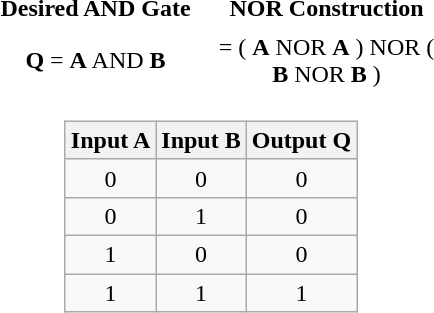<table style="margin:auto; text-align:center;">
<tr>
<th width=150>Desired AND Gate</th>
<th width=150>NOR Construction</th>
</tr>
<tr>
<td></td>
<td></td>
</tr>
<tr class="nowrap">
<td><strong>Q</strong>  = <strong>A</strong> AND <strong>B</strong></td>
<td>= ( <strong>A</strong> NOR <strong>A</strong> ) NOR ( <strong>B</strong> NOR <strong>B</strong> )</td>
</tr>
<tr>
<td colspan=2 align=center><br><table class="wikitable"  style="text-align:center; margin:auto;">
<tr>
<th>Input A</th>
<th>Input B</th>
<th>Output Q</th>
</tr>
<tr>
<td>0</td>
<td>0</td>
<td>0</td>
</tr>
<tr>
<td>0</td>
<td>1</td>
<td>0</td>
</tr>
<tr>
<td>1</td>
<td>0</td>
<td>0</td>
</tr>
<tr>
<td>1</td>
<td>1</td>
<td>1</td>
</tr>
</table>
</td>
</tr>
</table>
